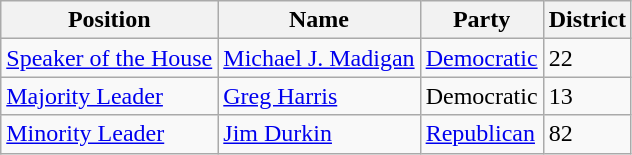<table class="wikitable">
<tr>
<th>Position</th>
<th>Name</th>
<th>Party</th>
<th>District</th>
</tr>
<tr>
<td><a href='#'>Speaker of the House</a></td>
<td><a href='#'>Michael J. Madigan</a></td>
<td><a href='#'>Democratic</a></td>
<td>22</td>
</tr>
<tr>
<td><a href='#'>Majority Leader</a></td>
<td><a href='#'>Greg Harris</a></td>
<td>Democratic</td>
<td>13</td>
</tr>
<tr>
<td><a href='#'>Minority Leader</a></td>
<td><a href='#'>Jim Durkin</a></td>
<td><a href='#'>Republican</a></td>
<td>82</td>
</tr>
</table>
